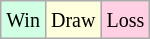<table class="wikitable">
<tr>
<td style="background-color: #d0ffe3;"><small>Win</small></td>
<td style="background-color: #ffffdd;"><small>Draw</small></td>
<td style="background-color: #ffd0e3;"><small>Loss</small></td>
</tr>
</table>
